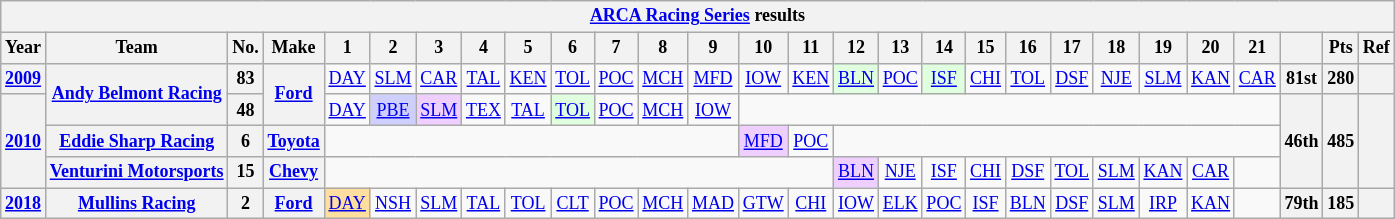<table class="wikitable" style="text-align:center; font-size:75%">
<tr>
<th colspan=48><a href='#'>ARCA Racing Series</a> results</th>
</tr>
<tr>
<th>Year</th>
<th>Team</th>
<th>No.</th>
<th>Make</th>
<th>1</th>
<th>2</th>
<th>3</th>
<th>4</th>
<th>5</th>
<th>6</th>
<th>7</th>
<th>8</th>
<th>9</th>
<th>10</th>
<th>11</th>
<th>12</th>
<th>13</th>
<th>14</th>
<th>15</th>
<th>16</th>
<th>17</th>
<th>18</th>
<th>19</th>
<th>20</th>
<th>21</th>
<th></th>
<th>Pts</th>
<th>Ref</th>
</tr>
<tr>
<th><a href='#'>2009</a></th>
<th rowspan=2><a href='#'>Andy Belmont Racing</a></th>
<th>83</th>
<th rowspan=2><a href='#'>Ford</a></th>
<td><a href='#'>DAY</a></td>
<td><a href='#'>SLM</a></td>
<td><a href='#'>CAR</a></td>
<td><a href='#'>TAL</a></td>
<td><a href='#'>KEN</a></td>
<td><a href='#'>TOL</a></td>
<td><a href='#'>POC</a></td>
<td><a href='#'>MCH</a></td>
<td><a href='#'>MFD</a></td>
<td><a href='#'>IOW</a></td>
<td><a href='#'>KEN</a></td>
<td style="background:#DFFFDF;"><a href='#'>BLN</a><br></td>
<td><a href='#'>POC</a></td>
<td style="background:#DFFFDF;"><a href='#'>ISF</a><br></td>
<td><a href='#'>CHI</a></td>
<td><a href='#'>TOL</a></td>
<td><a href='#'>DSF</a></td>
<td><a href='#'>NJE</a></td>
<td><a href='#'>SLM</a></td>
<td><a href='#'>KAN</a></td>
<td><a href='#'>CAR</a></td>
<th>81st</th>
<th>280</th>
<th></th>
</tr>
<tr>
<th rowspan=3><a href='#'>2010</a></th>
<th>48</th>
<td><a href='#'>DAY</a></td>
<td style="background:#CFCFFF;"><a href='#'>PBE</a><br></td>
<td style="background:#EFCFFF;"><a href='#'>SLM</a><br></td>
<td><a href='#'>TEX</a></td>
<td><a href='#'>TAL</a></td>
<td style="background:#DFFFDF;"><a href='#'>TOL</a><br></td>
<td><a href='#'>POC</a></td>
<td><a href='#'>MCH</a></td>
<td><a href='#'>IOW</a></td>
<td colspan=12></td>
<th rowspan=3>46th</th>
<th rowspan=3>485</th>
<th rowspan=3></th>
</tr>
<tr>
<th><a href='#'>Eddie Sharp Racing</a></th>
<th>6</th>
<th><a href='#'>Toyota</a></th>
<td colspan=9></td>
<td style="background:#EFCFFF;"><a href='#'>MFD</a><br></td>
<td><a href='#'>POC</a></td>
<td colspan=10></td>
</tr>
<tr>
<th><a href='#'>Venturini Motorsports</a></th>
<th>15</th>
<th><a href='#'>Chevy</a></th>
<td colspan=11></td>
<td style="background:#EFCFFF;"><a href='#'>BLN</a><br></td>
<td><a href='#'>NJE</a></td>
<td><a href='#'>ISF</a></td>
<td><a href='#'>CHI</a></td>
<td><a href='#'>DSF</a></td>
<td><a href='#'>TOL</a></td>
<td><a href='#'>SLM</a></td>
<td><a href='#'>KAN</a></td>
<td><a href='#'>CAR</a></td>
<td></td>
</tr>
<tr>
<th><a href='#'>2018</a></th>
<th><a href='#'>Mullins Racing</a></th>
<th>2</th>
<th><a href='#'>Ford</a></th>
<td style="background:#FFDF9F;"><a href='#'>DAY</a><br></td>
<td><a href='#'>NSH</a></td>
<td><a href='#'>SLM</a></td>
<td><a href='#'>TAL</a></td>
<td><a href='#'>TOL</a></td>
<td><a href='#'>CLT</a></td>
<td><a href='#'>POC</a></td>
<td><a href='#'>MCH</a></td>
<td><a href='#'>MAD</a></td>
<td><a href='#'>GTW</a></td>
<td><a href='#'>CHI</a></td>
<td><a href='#'>IOW</a></td>
<td><a href='#'>ELK</a></td>
<td><a href='#'>POC</a></td>
<td><a href='#'>ISF</a></td>
<td><a href='#'>BLN</a></td>
<td><a href='#'>DSF</a></td>
<td><a href='#'>SLM</a></td>
<td><a href='#'>IRP</a></td>
<td><a href='#'>KAN</a></td>
<td></td>
<th>79th</th>
<th>185</th>
<th></th>
</tr>
</table>
